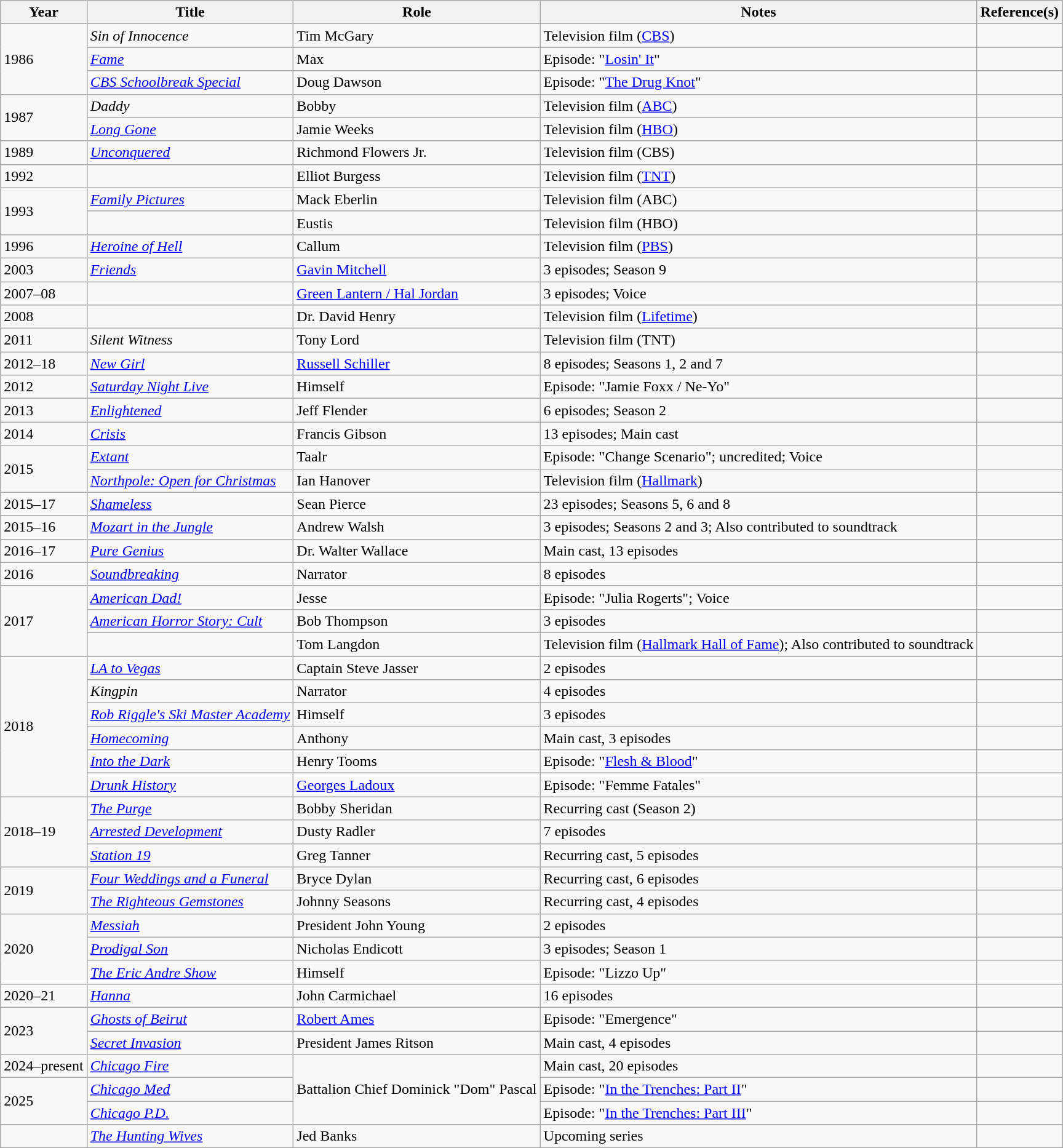<table class="wikitable sortable">
<tr>
<th>Year</th>
<th>Title</th>
<th>Role</th>
<th class="unsortable">Notes</th>
<th class="unsortable">Reference(s)</th>
</tr>
<tr>
<td rowspan="3">1986</td>
<td><em>Sin of Innocence</em></td>
<td>Tim McGary</td>
<td>Television film (<a href='#'>CBS</a>)</td>
<td></td>
</tr>
<tr>
<td><em><a href='#'>Fame</a></em></td>
<td>Max</td>
<td>Episode: "<a href='#'>Losin' It</a>"</td>
<td></td>
</tr>
<tr>
<td><em><a href='#'>CBS Schoolbreak Special</a></em></td>
<td>Doug Dawson</td>
<td>Episode: "<a href='#'>The Drug Knot</a>"</td>
<td></td>
</tr>
<tr>
<td rowspan="2">1987</td>
<td><em>Daddy</em></td>
<td>Bobby</td>
<td>Television film (<a href='#'>ABC</a>)</td>
<td></td>
</tr>
<tr>
<td><em><a href='#'>Long Gone</a></em></td>
<td>Jamie Weeks</td>
<td>Television film (<a href='#'>HBO</a>)</td>
<td></td>
</tr>
<tr>
<td>1989</td>
<td><em><a href='#'>Unconquered</a></em></td>
<td>Richmond Flowers Jr.</td>
<td>Television film (CBS)</td>
<td></td>
</tr>
<tr>
<td>1992</td>
<td><em></em></td>
<td>Elliot Burgess</td>
<td>Television film (<a href='#'>TNT</a>)</td>
<td></td>
</tr>
<tr>
<td rowspan="2">1993</td>
<td><em><a href='#'>Family Pictures</a></em></td>
<td>Mack Eberlin</td>
<td>Television film (ABC)</td>
<td></td>
</tr>
<tr>
<td><em></em></td>
<td>Eustis</td>
<td>Television film (HBO)</td>
<td></td>
</tr>
<tr>
<td>1996</td>
<td><em><a href='#'>Heroine of Hell</a></em></td>
<td>Callum</td>
<td>Television film (<a href='#'>PBS</a>)</td>
<td></td>
</tr>
<tr>
<td>2003</td>
<td><em><a href='#'>Friends</a></em></td>
<td><a href='#'>Gavin Mitchell</a></td>
<td>3 episodes; Season 9</td>
<td></td>
</tr>
<tr>
<td>2007–08</td>
<td><em></em></td>
<td><a href='#'>Green Lantern / Hal Jordan</a></td>
<td>3 episodes; Voice</td>
<td></td>
</tr>
<tr>
<td>2008</td>
<td><em></em></td>
<td>Dr. David Henry</td>
<td>Television film (<a href='#'>Lifetime</a>)</td>
<td></td>
</tr>
<tr>
<td>2011</td>
<td><em>Silent Witness</em></td>
<td>Tony Lord</td>
<td>Television film (TNT)</td>
<td></td>
</tr>
<tr>
<td>2012–18</td>
<td><em><a href='#'>New Girl</a></em></td>
<td><a href='#'>Russell Schiller</a></td>
<td>8 episodes; Seasons 1, 2 and 7</td>
<td></td>
</tr>
<tr>
<td>2012</td>
<td><em><a href='#'>Saturday Night Live</a></em></td>
<td>Himself</td>
<td>Episode: "Jamie Foxx / Ne-Yo"</td>
<td></td>
</tr>
<tr>
<td>2013</td>
<td><em><a href='#'>Enlightened</a></em></td>
<td>Jeff Flender</td>
<td>6 episodes; Season 2</td>
<td></td>
</tr>
<tr>
<td>2014</td>
<td><em><a href='#'>Crisis</a></em></td>
<td>Francis Gibson</td>
<td>13 episodes; Main cast</td>
<td></td>
</tr>
<tr>
<td rowspan="2">2015</td>
<td><em><a href='#'>Extant</a></em></td>
<td>Taalr</td>
<td>Episode: "Change Scenario"; uncredited; Voice</td>
<td></td>
</tr>
<tr>
<td><em><a href='#'>Northpole: Open for Christmas</a></em></td>
<td>Ian Hanover</td>
<td>Television film (<a href='#'>Hallmark</a>)</td>
<td></td>
</tr>
<tr>
<td>2015–17</td>
<td><em><a href='#'>Shameless</a></em></td>
<td>Sean Pierce</td>
<td>23 episodes; Seasons 5, 6 and 8</td>
<td></td>
</tr>
<tr>
<td>2015–16</td>
<td><em><a href='#'>Mozart in the Jungle</a></em></td>
<td>Andrew Walsh</td>
<td>3 episodes; Seasons 2 and 3; Also contributed to soundtrack</td>
<td></td>
</tr>
<tr>
<td>2016–17</td>
<td><em><a href='#'>Pure Genius</a></em></td>
<td>Dr. Walter Wallace</td>
<td>Main cast, 13 episodes</td>
<td></td>
</tr>
<tr>
<td>2016</td>
<td><em><a href='#'>Soundbreaking</a></em></td>
<td>Narrator</td>
<td>8 episodes</td>
<td></td>
</tr>
<tr>
<td rowspan="3">2017</td>
<td><em><a href='#'>American Dad!</a></em></td>
<td>Jesse</td>
<td>Episode: "Julia Rogerts"; Voice</td>
<td></td>
</tr>
<tr>
<td><em><a href='#'>American Horror Story: Cult</a></em></td>
<td>Bob Thompson</td>
<td>3 episodes</td>
<td></td>
</tr>
<tr>
<td><em></em></td>
<td>Tom Langdon</td>
<td>Television film (<a href='#'>Hallmark Hall of Fame</a>); Also contributed to soundtrack</td>
<td></td>
</tr>
<tr>
<td rowspan="6">2018</td>
<td><em><a href='#'>LA to Vegas</a></em></td>
<td>Captain Steve Jasser</td>
<td>2 episodes</td>
<td></td>
</tr>
<tr>
<td><em>Kingpin</em></td>
<td>Narrator</td>
<td>4 episodes</td>
<td></td>
</tr>
<tr>
<td><em><a href='#'>Rob Riggle's Ski Master Academy</a></em></td>
<td>Himself</td>
<td>3 episodes</td>
<td></td>
</tr>
<tr>
<td><em><a href='#'>Homecoming</a></em></td>
<td>Anthony</td>
<td>Main cast, 3 episodes</td>
<td></td>
</tr>
<tr>
<td><em><a href='#'>Into the Dark</a></em></td>
<td>Henry Tooms</td>
<td>Episode: "<a href='#'>Flesh & Blood</a>"</td>
<td></td>
</tr>
<tr>
<td><em><a href='#'>Drunk History</a></em></td>
<td><a href='#'>Georges Ladoux</a></td>
<td>Episode: "Femme Fatales"</td>
<td></td>
</tr>
<tr>
<td rowspan="3">2018–19</td>
<td><em><a href='#'>The Purge</a></em></td>
<td>Bobby Sheridan</td>
<td>Recurring cast (Season 2)</td>
<td></td>
</tr>
<tr>
<td><em><a href='#'>Arrested Development</a></em></td>
<td>Dusty Radler</td>
<td>7 episodes</td>
<td></td>
</tr>
<tr>
<td><em><a href='#'>Station 19</a></em></td>
<td>Greg Tanner</td>
<td>Recurring cast, 5 episodes</td>
<td></td>
</tr>
<tr>
<td rowspan="2">2019</td>
<td><em><a href='#'>Four Weddings and a Funeral</a></em></td>
<td>Bryce Dylan</td>
<td>Recurring cast, 6 episodes</td>
<td></td>
</tr>
<tr>
<td><em><a href='#'>The Righteous Gemstones</a></em></td>
<td>Johnny Seasons</td>
<td>Recurring cast, 4 episodes</td>
<td></td>
</tr>
<tr>
<td rowspan="3">2020</td>
<td><em><a href='#'>Messiah</a></em></td>
<td>President John Young</td>
<td>2 episodes</td>
<td></td>
</tr>
<tr>
<td><em><a href='#'>Prodigal Son</a></em></td>
<td>Nicholas Endicott</td>
<td>3 episodes; Season 1</td>
<td></td>
</tr>
<tr>
<td><em><a href='#'>The Eric Andre Show</a></em></td>
<td>Himself</td>
<td>Episode: "Lizzo Up"</td>
<td></td>
</tr>
<tr>
<td>2020–21</td>
<td><em><a href='#'>Hanna</a></em></td>
<td>John Carmichael</td>
<td>16 episodes</td>
<td></td>
</tr>
<tr>
<td rowspan="2">2023</td>
<td><em><a href='#'>Ghosts of Beirut</a></em></td>
<td><a href='#'>Robert Ames</a></td>
<td>Episode: "Emergence"</td>
<td></td>
</tr>
<tr>
<td><em><a href='#'>Secret Invasion</a></em></td>
<td>President James Ritson</td>
<td>Main cast, 4 episodes</td>
<td></td>
</tr>
<tr>
<td>2024–present</td>
<td><em><a href='#'>Chicago Fire</a></em></td>
<td rowspan="3">Battalion Chief Dominick "Dom" Pascal</td>
<td>Main cast, 20 episodes</td>
<td></td>
</tr>
<tr>
<td rowspan="2">2025</td>
<td><em><a href='#'>Chicago Med</a></em></td>
<td>Episode: "<a href='#'>In the Trenches: Part II</a>"</td>
<td></td>
</tr>
<tr>
<td><em><a href='#'>Chicago P.D.</a></em></td>
<td>Episode: "<a href='#'>In the Trenches: Part III</a>"</td>
<td></td>
</tr>
<tr>
<td></td>
<td><em><a href='#'>The Hunting Wives</a></em></td>
<td>Jed Banks</td>
<td>Upcoming series</td>
<td></td>
</tr>
</table>
